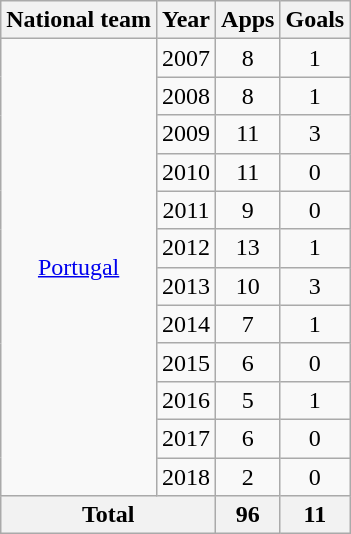<table class=wikitable style="text-align: center">
<tr>
<th>National team</th>
<th>Year</th>
<th>Apps</th>
<th>Goals</th>
</tr>
<tr>
<td rowspan="12"><a href='#'>Portugal</a></td>
<td>2007</td>
<td>8</td>
<td>1</td>
</tr>
<tr>
<td>2008</td>
<td>8</td>
<td>1</td>
</tr>
<tr>
<td>2009</td>
<td>11</td>
<td>3</td>
</tr>
<tr>
<td>2010</td>
<td>11</td>
<td>0</td>
</tr>
<tr>
<td>2011</td>
<td>9</td>
<td>0</td>
</tr>
<tr>
<td>2012</td>
<td>13</td>
<td>1</td>
</tr>
<tr>
<td>2013</td>
<td>10</td>
<td>3</td>
</tr>
<tr>
<td>2014</td>
<td>7</td>
<td>1</td>
</tr>
<tr>
<td>2015</td>
<td>6</td>
<td>0</td>
</tr>
<tr>
<td>2016</td>
<td>5</td>
<td>1</td>
</tr>
<tr>
<td>2017</td>
<td>6</td>
<td>0</td>
</tr>
<tr>
<td>2018</td>
<td>2</td>
<td>0</td>
</tr>
<tr>
<th colspan="2">Total</th>
<th>96</th>
<th>11</th>
</tr>
</table>
